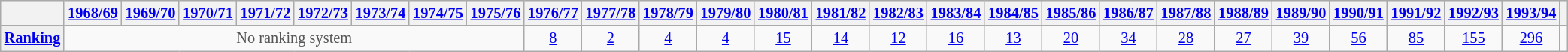<table class="wikitable" style="font-size:85%">
<tr style="background:#efefef;">
<th scope="col" width=200></th>
<th scope="col"><a href='#'>1968/69</a></th>
<th scope="col"><a href='#'>1969/70</a></th>
<th scope="col"><a href='#'>1970/71</a></th>
<th scope="col"><a href='#'>1971/72</a></th>
<th scope="col"><a href='#'>1972/73</a></th>
<th scope="col"><a href='#'>1973/74</a></th>
<th scope="col"><a href='#'>1974/75</a></th>
<th scope="col"><a href='#'>1975/76</a></th>
<th scope="col"><a href='#'>1976/77</a></th>
<th scope="col"><a href='#'>1977/78</a></th>
<th scope="col"><a href='#'>1978/79</a></th>
<th scope="col"><a href='#'>1979/80</a></th>
<th scope="col"><a href='#'>1980/81</a></th>
<th scope="col"><a href='#'>1981/82</a></th>
<th scope="col"><a href='#'>1982/83</a></th>
<th scope="col"><a href='#'>1983/84</a></th>
<th scope="col"><a href='#'>1984/85</a></th>
<th scope="col"><a href='#'>1985/86</a></th>
<th scope="col"><a href='#'>1986/87</a></th>
<th scope="col"><a href='#'>1987/88</a></th>
<th scope="col"><a href='#'>1988/89</a></th>
<th scope="col"><a href='#'>1989/90</a></th>
<th scope="col"><a href='#'>1990/91</a></th>
<th scope="col"><a href='#'>1991/92</a></th>
<th scope="col"><a href='#'>1992/93</a></th>
<th scope="col"><a href='#'>1993/94</a></th>
<th scope="col" align="center"></th>
</tr>
<tr>
<th scope="row" style="background:#EFEFEF;"><a href='#'>Ranking</a></th>
<td align="center" colspan="8" style="color:#555555;">No ranking system</td>
<td align="center"><a href='#'>8</a></td>
<td align="center"><a href='#'>2</a></td>
<td align="center"><a href='#'>4</a></td>
<td align="center"><a href='#'>4</a></td>
<td align="center"><a href='#'>15</a></td>
<td align="center"><a href='#'>14</a></td>
<td align="center"><a href='#'>12</a></td>
<td align="center"><a href='#'>16</a></td>
<td align="center"><a href='#'>13</a></td>
<td align="center"><a href='#'>20</a></td>
<td align="center"><a href='#'>34</a></td>
<td align="center"><a href='#'>28</a></td>
<td align="center"><a href='#'>27</a></td>
<td align="center"><a href='#'>39</a></td>
<td align="center"><a href='#'>56</a></td>
<td align="center"><a href='#'>85</a></td>
<td align="center"><a href='#'>155</a></td>
<td align="center"><a href='#'>296</a></td>
<td align="center"></td>
</tr>
</table>
